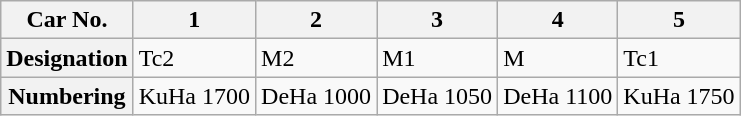<table class="wikitable">
<tr>
<th>Car No.</th>
<th>1</th>
<th>2</th>
<th>3</th>
<th>4</th>
<th>5</th>
</tr>
<tr>
<th>Designation</th>
<td>Tc2</td>
<td>M2</td>
<td>M1</td>
<td>M</td>
<td>Tc1</td>
</tr>
<tr>
<th>Numbering</th>
<td>KuHa 1700</td>
<td>DeHa 1000</td>
<td>DeHa 1050</td>
<td>DeHa 1100</td>
<td>KuHa 1750</td>
</tr>
</table>
